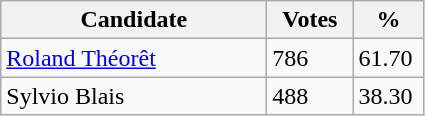<table class="wikitable">
<tr>
<th style="width: 170px">Candidate</th>
<th style="width: 50px">Votes</th>
<th style="width: 40px">%</th>
</tr>
<tr>
<td><a href='#'>Roland Théorêt</a></td>
<td>786</td>
<td>61.70</td>
</tr>
<tr>
<td>Sylvio Blais</td>
<td>488</td>
<td>38.30</td>
</tr>
</table>
